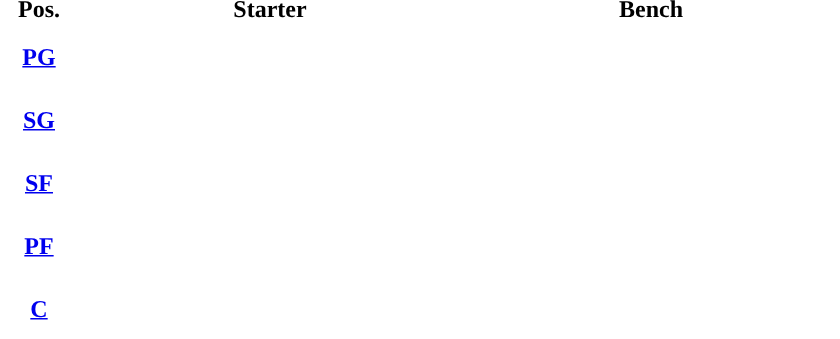<table style="text-align:center; ">
<tr>
<th width="50">Pos.</th>
<th width="250">Starter</th>
<th width="250">Bench</th>
</tr>
<tr style="height:40px; background:white; color:#092C57">
<th><a href='#'><span>PG</span></a></th>
<td></td>
<td></td>
</tr>
<tr style="height:40px; background:white; color:#092C57">
<th><a href='#'><span>SG</span></a></th>
<td></td>
<td></td>
</tr>
<tr style="height:40px; background:white; color:#092C57">
<th><a href='#'><span>SF</span></a></th>
<td></td>
<td></td>
</tr>
<tr style="height:40px; background:white; color:#092C57">
<th><a href='#'><span>PF</span></a></th>
<td></td>
<td></td>
</tr>
<tr style="height:40px; background:white; color:#092C57">
<th><a href='#'><span>C</span></a></th>
<td></td>
<td></td>
</tr>
</table>
